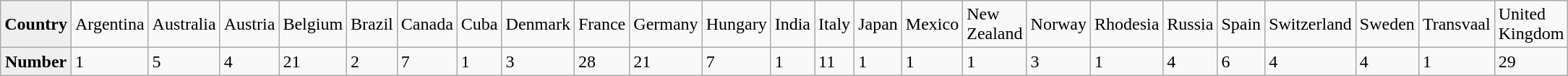<table class="wikitable">
<tr>
<th width="100" style="background:#efefef;">Country</th>
<td>Argentina</td>
<td>Australia</td>
<td>Austria</td>
<td>Belgium</td>
<td>Brazil</td>
<td>Canada</td>
<td>Cuba</td>
<td>Denmark</td>
<td>France</td>
<td>Germany</td>
<td>Hungary</td>
<td>India</td>
<td>Italy</td>
<td>Japan</td>
<td>Mexico</td>
<td>New Zealand</td>
<td>Norway</td>
<td>Rhodesia</td>
<td>Russia</td>
<td>Spain</td>
<td>Switzerland</td>
<td>Sweden</td>
<td>Transvaal</td>
<td>United Kingdom</td>
</tr>
<tr>
<th width="50" style="background:#efefef;">Number</th>
<td>1</td>
<td>5</td>
<td>4</td>
<td>21</td>
<td>2</td>
<td>7</td>
<td>1</td>
<td>3</td>
<td>28</td>
<td>21</td>
<td>7</td>
<td>1</td>
<td>11</td>
<td>1</td>
<td>1</td>
<td>1</td>
<td>3</td>
<td>1</td>
<td>4</td>
<td>6</td>
<td>4</td>
<td>4</td>
<td>1</td>
<td>29</td>
</tr>
</table>
